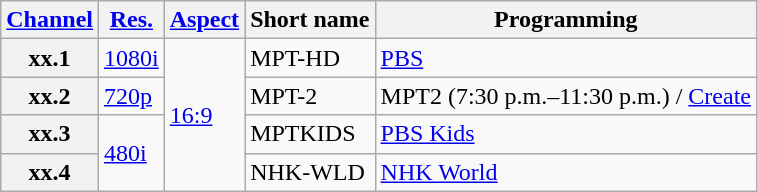<table class="wikitable">
<tr>
<th scope = "col"><a href='#'>Channel</a></th>
<th scope = "col"><a href='#'>Res.</a></th>
<th scope = "col"><a href='#'>Aspect</a></th>
<th scope = "col">Short name</th>
<th scope = "col">Programming</th>
</tr>
<tr>
<th scope = "row">xx.1</th>
<td><a href='#'>1080i</a></td>
<td rowspan=4><a href='#'>16:9</a></td>
<td>MPT-HD</td>
<td><a href='#'>PBS</a></td>
</tr>
<tr>
<th scope = "row">xx.2</th>
<td><a href='#'>720p</a></td>
<td>MPT-2</td>
<td>MPT2 (7:30 p.m.–11:30 p.m.) / <a href='#'>Create</a></td>
</tr>
<tr>
<th scope = "row">xx.3</th>
<td rowspan=2><a href='#'>480i</a></td>
<td>MPTKIDS</td>
<td><a href='#'>PBS Kids</a></td>
</tr>
<tr>
<th scope = "row">xx.4</th>
<td>NHK-WLD</td>
<td><a href='#'>NHK World</a></td>
</tr>
</table>
